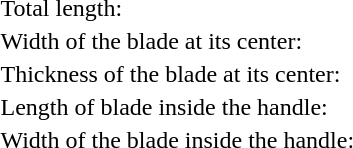<table>
<tr>
<td>Total length:</td>
<td align="right"></td>
</tr>
<tr>
<td>Width of the blade at its center:</td>
<td align="right"></td>
</tr>
<tr>
<td>Thickness of the blade at its center:</td>
<td align="right"></td>
</tr>
<tr>
<td>Length of blade inside the handle:</td>
<td align="right"></td>
</tr>
<tr>
<td>Width of the blade inside the handle:</td>
<td align="right"></td>
</tr>
</table>
